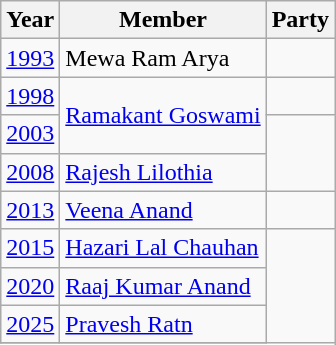<table class="wikitable">
<tr>
<th>Year</th>
<th>Member</th>
<th colspan=2>Party</th>
</tr>
<tr>
<td><a href='#'>1993</a></td>
<td>Mewa Ram Arya</td>
<td></td>
</tr>
<tr>
<td><a href='#'>1998</a></td>
<td rowspan="2"><a href='#'>Ramakant Goswami</a></td>
<td></td>
</tr>
<tr>
<td><a href='#'>2003</a></td>
</tr>
<tr>
<td><a href='#'>2008</a></td>
<td><a href='#'>Rajesh Lilothia</a></td>
</tr>
<tr>
<td><a href='#'>2013</a></td>
<td><a href='#'>Veena Anand</a></td>
<td></td>
</tr>
<tr>
<td><a href='#'>2015</a></td>
<td><a href='#'>Hazari Lal Chauhan</a></td>
</tr>
<tr>
<td><a href='#'>2020</a></td>
<td><a href='#'>Raaj Kumar Anand</a></td>
</tr>
<tr>
<td><a href='#'>2025</a></td>
<td><a href='#'>Pravesh Ratn</a></td>
</tr>
<tr>
</tr>
</table>
